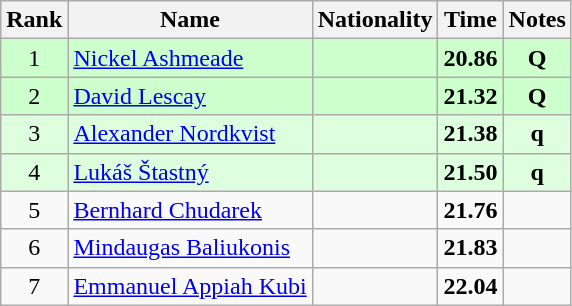<table class="wikitable sortable" style="text-align:center">
<tr>
<th>Rank</th>
<th>Name</th>
<th>Nationality</th>
<th>Time</th>
<th>Notes</th>
</tr>
<tr bgcolor=ccffcc>
<td>1</td>
<td align=left><a href='#'>Nickel Ashmeade</a></td>
<td align=left></td>
<td><strong>20.86</strong></td>
<td><strong>Q</strong></td>
</tr>
<tr bgcolor=ccffcc>
<td>2</td>
<td align=left><a href='#'>David Lescay</a></td>
<td align=left></td>
<td><strong>21.32</strong></td>
<td><strong>Q</strong></td>
</tr>
<tr bgcolor=ddffdd>
<td>3</td>
<td align=left><a href='#'>Alexander Nordkvist</a></td>
<td align=left></td>
<td><strong>21.38</strong></td>
<td><strong>q</strong></td>
</tr>
<tr bgcolor=ddffdd>
<td>4</td>
<td align=left><a href='#'>Lukáš Štastný</a></td>
<td align=left></td>
<td><strong>21.50</strong></td>
<td><strong>q</strong></td>
</tr>
<tr>
<td>5</td>
<td align=left><a href='#'>Bernhard Chudarek</a></td>
<td align=left></td>
<td><strong>21.76</strong></td>
<td></td>
</tr>
<tr>
<td>6</td>
<td align=left><a href='#'>Mindaugas Baliukonis</a></td>
<td align=left></td>
<td><strong>21.83</strong></td>
<td></td>
</tr>
<tr>
<td>7</td>
<td align=left><a href='#'>Emmanuel Appiah Kubi</a></td>
<td align=left></td>
<td><strong>22.04</strong></td>
<td></td>
</tr>
</table>
